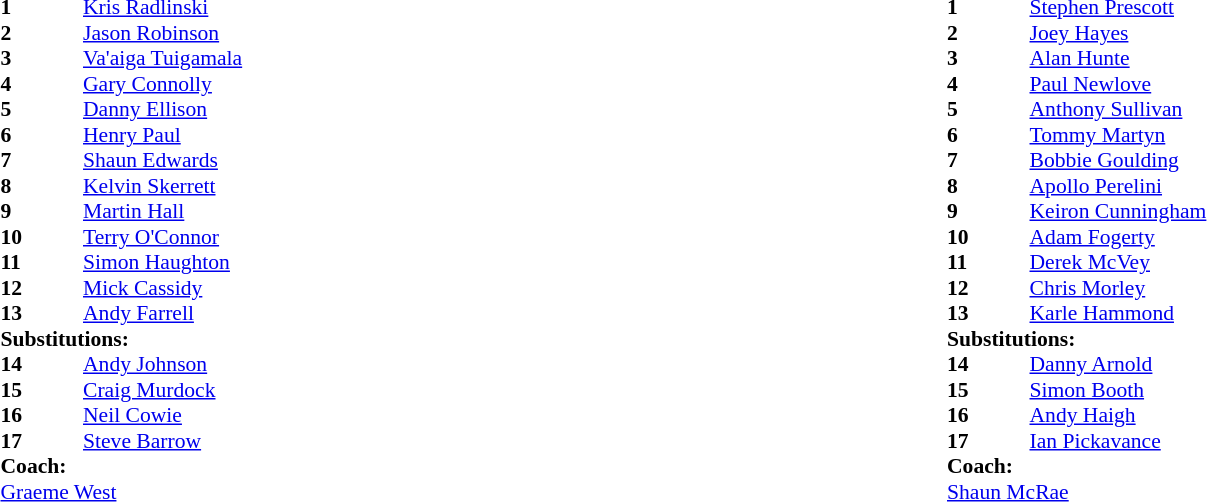<table width="100%">
<tr>
<td valign="top" width="50%"><br><table style="font-size: 90%" cellspacing="0" cellpadding="0">
<tr>
<th width="55"></th>
</tr>
<tr>
<td><strong>1</strong></td>
<td><a href='#'>Kris Radlinski</a></td>
</tr>
<tr>
<td><strong>2</strong></td>
<td><a href='#'>Jason Robinson</a></td>
</tr>
<tr>
<td><strong>3</strong></td>
<td><a href='#'>Va'aiga Tuigamala</a></td>
</tr>
<tr>
<td><strong>4</strong></td>
<td><a href='#'>Gary Connolly</a></td>
</tr>
<tr>
<td><strong>5</strong></td>
<td><a href='#'>Danny Ellison</a></td>
</tr>
<tr>
<td><strong>6</strong></td>
<td><a href='#'>Henry Paul</a></td>
</tr>
<tr>
<td><strong>7</strong></td>
<td><a href='#'>Shaun Edwards</a></td>
</tr>
<tr>
<td><strong>8</strong></td>
<td><a href='#'>Kelvin Skerrett</a></td>
</tr>
<tr>
<td><strong>9</strong></td>
<td><a href='#'>Martin Hall</a></td>
</tr>
<tr>
<td><strong>10</strong></td>
<td><a href='#'>Terry O'Connor</a></td>
</tr>
<tr>
<td><strong>11</strong></td>
<td><a href='#'>Simon Haughton</a></td>
</tr>
<tr>
<td><strong>12</strong></td>
<td><a href='#'>Mick Cassidy</a></td>
</tr>
<tr>
<td><strong>13</strong></td>
<td><a href='#'>Andy Farrell</a></td>
</tr>
<tr>
<td colspan=3><strong>Substitutions:</strong></td>
</tr>
<tr>
<td><strong>14</strong></td>
<td><a href='#'>Andy Johnson</a></td>
</tr>
<tr>
<td><strong>15</strong></td>
<td><a href='#'>Craig Murdock</a></td>
</tr>
<tr>
<td><strong>16</strong></td>
<td><a href='#'>Neil Cowie</a></td>
</tr>
<tr>
<td><strong>17</strong></td>
<td><a href='#'>Steve Barrow</a></td>
</tr>
<tr>
<td colspan=3><strong>Coach:</strong></td>
</tr>
<tr>
<td colspan="4"><a href='#'>Graeme West</a></td>
</tr>
</table>
</td>
<td valign="top" width="50%"><br><table style="font-size: 90%" cellspacing="0" cellpadding="0">
<tr>
<th width="55"></th>
</tr>
<tr>
<td><strong>1</strong></td>
<td><a href='#'>Stephen Prescott</a></td>
</tr>
<tr>
<td><strong>2</strong></td>
<td><a href='#'>Joey Hayes</a></td>
</tr>
<tr>
<td><strong>3</strong></td>
<td><a href='#'>Alan Hunte</a></td>
</tr>
<tr>
<td><strong>4</strong></td>
<td><a href='#'>Paul Newlove</a></td>
</tr>
<tr>
<td><strong>5</strong></td>
<td><a href='#'>Anthony Sullivan</a></td>
</tr>
<tr>
<td><strong>6</strong></td>
<td><a href='#'>Tommy Martyn</a></td>
</tr>
<tr>
<td><strong>7</strong></td>
<td><a href='#'>Bobbie Goulding</a></td>
</tr>
<tr>
<td><strong>8</strong></td>
<td><a href='#'>Apollo Perelini</a></td>
</tr>
<tr>
<td><strong>9</strong></td>
<td><a href='#'>Keiron Cunningham</a></td>
</tr>
<tr>
<td><strong>10</strong></td>
<td><a href='#'>Adam Fogerty</a></td>
</tr>
<tr>
<td><strong>11</strong></td>
<td><a href='#'>Derek McVey</a></td>
</tr>
<tr>
<td><strong>12</strong></td>
<td><a href='#'>Chris Morley</a></td>
</tr>
<tr>
<td><strong>13</strong></td>
<td><a href='#'>Karle Hammond</a></td>
</tr>
<tr>
<td colspan=3><strong>Substitutions:</strong></td>
</tr>
<tr>
<td><strong>14</strong></td>
<td><a href='#'>Danny Arnold</a></td>
</tr>
<tr>
<td><strong>15</strong></td>
<td><a href='#'>Simon Booth</a></td>
</tr>
<tr>
<td><strong>16</strong></td>
<td><a href='#'>Andy Haigh</a></td>
</tr>
<tr>
<td><strong>17</strong></td>
<td><a href='#'>Ian Pickavance</a></td>
</tr>
<tr>
<td colspan=3><strong>Coach:</strong></td>
</tr>
<tr>
<td colspan="4"><a href='#'>Shaun McRae</a></td>
</tr>
</table>
</td>
</tr>
</table>
